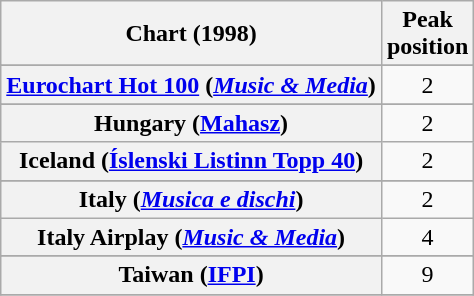<table class="wikitable sortable plainrowheaders" style="text-align:center">
<tr>
<th scope="col">Chart (1998)</th>
<th scope="col">Peak<br>position</th>
</tr>
<tr>
</tr>
<tr>
</tr>
<tr>
</tr>
<tr>
</tr>
<tr>
</tr>
<tr>
</tr>
<tr>
<th scope="row"><a href='#'>Eurochart Hot 100</a> (<em><a href='#'>Music & Media</a></em>)</th>
<td>2</td>
</tr>
<tr>
</tr>
<tr>
</tr>
<tr>
<th scope="row">Hungary (<a href='#'>Mahasz</a>)</th>
<td>2</td>
</tr>
<tr>
<th scope="row">Iceland (<a href='#'>Íslenski Listinn Topp 40</a>)</th>
<td>2</td>
</tr>
<tr>
</tr>
<tr>
<th scope="row">Italy (<em><a href='#'>Musica e dischi</a></em>)</th>
<td>2</td>
</tr>
<tr>
<th scope="row">Italy Airplay (<em><a href='#'>Music & Media</a></em>)</th>
<td>4</td>
</tr>
<tr>
</tr>
<tr>
</tr>
<tr>
</tr>
<tr>
</tr>
<tr>
</tr>
<tr>
</tr>
<tr>
</tr>
<tr>
<th scope="row">Taiwan (<a href='#'>IFPI</a>)</th>
<td>9</td>
</tr>
<tr>
</tr>
</table>
